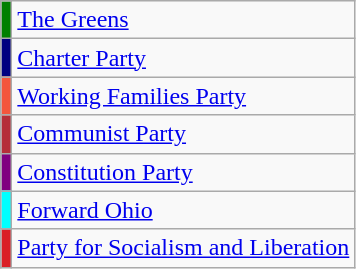<table class="sortable wikitable">
<tr>
<td scope="row" style="background-color:green"></td>
<td><a href='#'>The Greens</a></td>
</tr>
<tr>
<td scope="row" style="background-color:navy"></td>
<td><a href='#'>Charter Party</a></td>
</tr>
<tr>
<td scope="row" style="background-color:#F3563C"></td>
<td><a href='#'>Working Families Party</a></td>
</tr>
<tr>
<td scope="row" style="background-color:#B52E39"></td>
<td><a href='#'>Communist Party</a></td>
</tr>
<tr>
<td scope="row" style="background-color:purple"></td>
<td><a href='#'>Constitution Party</a></td>
</tr>
<tr>
<td scope="row" style="background-color:cyan"></td>
<td><a href='#'>Forward Ohio</a></td>
</tr>
<tr>
<td scope="row" style="background-color:#DA1F26"></td>
<td><a href='#'>Party for Socialism and Liberation</a></td>
</tr>
</table>
